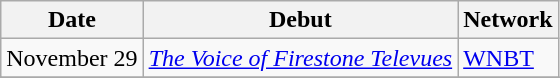<table class="wikitable sortable">
<tr>
<th>Date</th>
<th>Debut</th>
<th>Network</th>
</tr>
<tr>
<td>November 29</td>
<td><em><a href='#'>The Voice of Firestone Televues</a></em></td>
<td><a href='#'>WNBT</a></td>
</tr>
<tr>
</tr>
<tr>
</tr>
</table>
